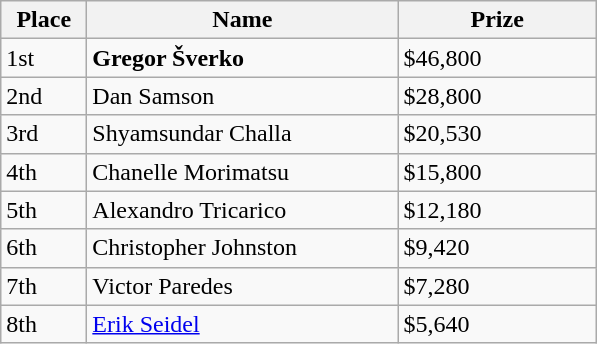<table class="wikitable">
<tr>
<th width="50">Place</th>
<th width="200">Name</th>
<th width="125">Prize</th>
</tr>
<tr>
<td>1st</td>
<td> <strong>Gregor Šverko</strong></td>
<td>$46,800</td>
</tr>
<tr>
<td>2nd</td>
<td> Dan Samson</td>
<td>$28,800</td>
</tr>
<tr>
<td>3rd</td>
<td> Shyamsundar Challa</td>
<td>$20,530</td>
</tr>
<tr>
<td>4th</td>
<td> Chanelle Morimatsu</td>
<td>$15,800</td>
</tr>
<tr>
<td>5th</td>
<td> Alexandro Tricarico</td>
<td>$12,180</td>
</tr>
<tr>
<td>6th</td>
<td> Christopher Johnston</td>
<td>$9,420</td>
</tr>
<tr>
<td>7th</td>
<td> Victor Paredes</td>
<td>$7,280</td>
</tr>
<tr>
<td>8th</td>
<td> <a href='#'>Erik Seidel</a></td>
<td>$5,640</td>
</tr>
</table>
